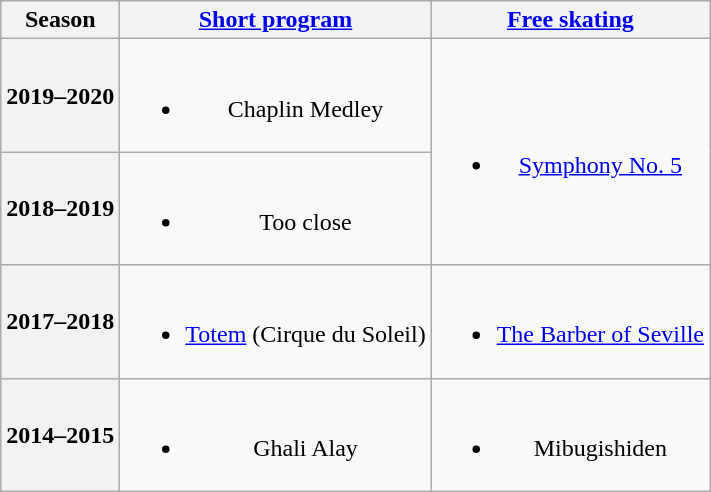<table class=wikitable style=text-align:center>
<tr>
<th>Season</th>
<th><a href='#'>Short program</a></th>
<th><a href='#'>Free skating</a></th>
</tr>
<tr>
<th>2019–2020 <br></th>
<td><br><ul><li>Chaplin Medley</li></ul></td>
<td rowspan=2><br><ul><li><a href='#'>Symphony No. 5</a> <br></li></ul></td>
</tr>
<tr>
<th>2018–2019 <br></th>
<td><br><ul><li>Too close</li></ul></td>
</tr>
<tr>
<th>2017–2018 <br></th>
<td><br><ul><li><a href='#'>Totem</a> (Cirque du Soleil)</li></ul></td>
<td><br><ul><li><a href='#'>The Barber of Seville</a> <br></li></ul></td>
</tr>
<tr>
<th>2014–2015 <br> </th>
<td><br><ul><li>Ghali Alay <br></li></ul></td>
<td><br><ul><li>Mibugishiden  <br></li></ul></td>
</tr>
</table>
